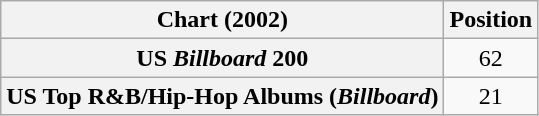<table class="wikitable plainrowheaders sortable" style="text-align:center">
<tr>
<th scope="col">Chart (2002)</th>
<th scope="col">Position</th>
</tr>
<tr>
<th scope="row">US <em>Billboard</em> 200</th>
<td>62</td>
</tr>
<tr>
<th scope="row">US Top R&B/Hip-Hop Albums (<em>Billboard</em>)</th>
<td>21</td>
</tr>
</table>
